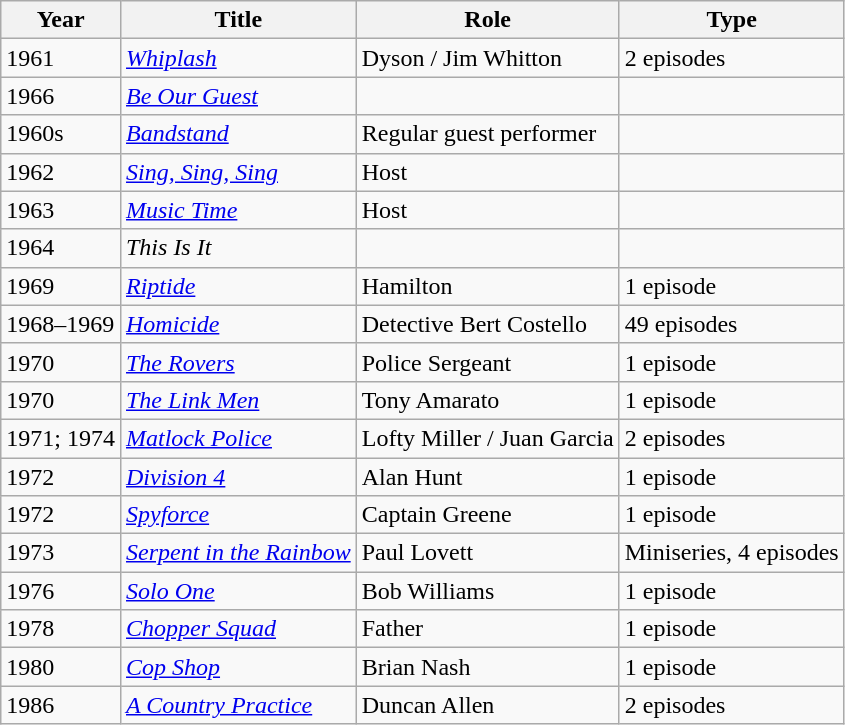<table class="wikitable">
<tr>
<th>Year</th>
<th>Title</th>
<th>Role</th>
<th>Type</th>
</tr>
<tr>
<td>1961</td>
<td><em><a href='#'>Whiplash</a></em></td>
<td>Dyson / Jim Whitton</td>
<td>2 episodes</td>
</tr>
<tr>
<td>1966</td>
<td><em><a href='#'>Be Our Guest</a></em></td>
<td></td>
<td></td>
</tr>
<tr>
<td>1960s</td>
<td><em><a href='#'>Bandstand</a></em></td>
<td>Regular guest performer</td>
<td></td>
</tr>
<tr>
<td>1962</td>
<td><em><a href='#'>Sing, Sing, Sing</a></em></td>
<td>Host</td>
<td></td>
</tr>
<tr>
<td>1963</td>
<td><em><a href='#'>Music Time</a></em></td>
<td>Host</td>
<td></td>
</tr>
<tr>
<td>1964</td>
<td><em>This Is It</em></td>
<td></td>
<td></td>
</tr>
<tr>
<td>1969</td>
<td><em><a href='#'>Riptide</a></em></td>
<td>Hamilton</td>
<td>1 episode</td>
</tr>
<tr>
<td>1968–1969</td>
<td><em><a href='#'>Homicide</a></em></td>
<td>Detective Bert Costello</td>
<td>49 episodes</td>
</tr>
<tr>
<td>1970</td>
<td><em><a href='#'>The Rovers</a></em></td>
<td>Police Sergeant</td>
<td>1 episode</td>
</tr>
<tr>
<td>1970</td>
<td><em><a href='#'>The Link Men</a></em></td>
<td>Tony Amarato</td>
<td>1 episode</td>
</tr>
<tr>
<td>1971; 1974</td>
<td><em><a href='#'>Matlock Police</a></em></td>
<td>Lofty Miller / Juan Garcia</td>
<td>2 episodes</td>
</tr>
<tr>
<td>1972</td>
<td><em><a href='#'>Division 4</a></em></td>
<td>Alan Hunt</td>
<td>1 episode</td>
</tr>
<tr>
<td>1972</td>
<td><em><a href='#'>Spyforce</a></em></td>
<td>Captain Greene</td>
<td>1 episode</td>
</tr>
<tr>
<td>1973</td>
<td><em><a href='#'>Serpent in the Rainbow</a></em></td>
<td>Paul Lovett</td>
<td>Miniseries, 4 episodes</td>
</tr>
<tr>
<td>1976</td>
<td><em><a href='#'>Solo One</a></em></td>
<td>Bob Williams</td>
<td>1 episode</td>
</tr>
<tr>
<td>1978</td>
<td><em><a href='#'>Chopper Squad</a></em></td>
<td>Father</td>
<td>1 episode</td>
</tr>
<tr>
<td>1980</td>
<td><em><a href='#'>Cop Shop</a></em></td>
<td>Brian Nash</td>
<td>1 episode</td>
</tr>
<tr>
<td>1986</td>
<td><em><a href='#'>A Country Practice</a></em></td>
<td>Duncan Allen</td>
<td>2 episodes</td>
</tr>
</table>
